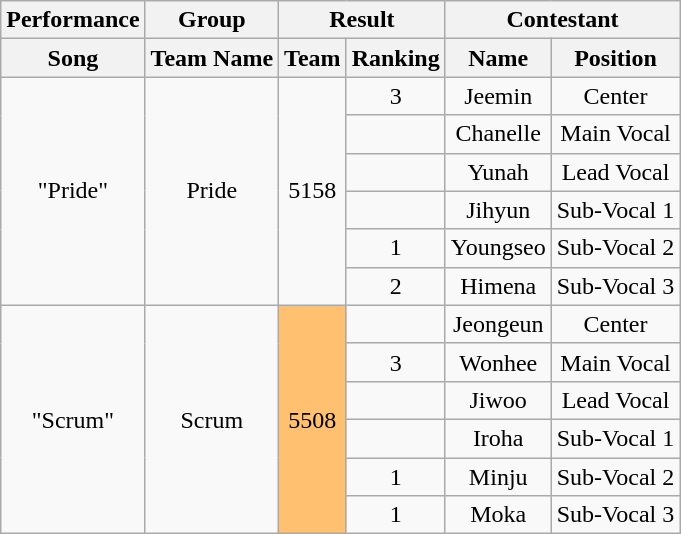<table class="wikitable collapsible" style="text-align:center">
<tr>
<th>Performance</th>
<th>Group</th>
<th colspan="2">Result</th>
<th colspan="2">Contestant</th>
</tr>
<tr>
<th>Song</th>
<th>Team Name</th>
<th>Team</th>
<th>Ranking</th>
<th>Name</th>
<th>Position</th>
</tr>
<tr>
<td rowspan="6">"Pride"</td>
<td rowspan="6">Pride</td>
<td rowspan="6">5158</td>
<td>3</td>
<td>Jeemin</td>
<td>Center</td>
</tr>
<tr>
<td></td>
<td>Chanelle</td>
<td>Main Vocal</td>
</tr>
<tr>
<td></td>
<td>Yunah</td>
<td>Lead Vocal</td>
</tr>
<tr>
<td></td>
<td>Jihyun</td>
<td>Sub-Vocal 1</td>
</tr>
<tr>
<td>1</td>
<td>Youngseo</td>
<td>Sub-Vocal 2</td>
</tr>
<tr>
<td>2</td>
<td>Himena</td>
<td>Sub-Vocal 3</td>
</tr>
<tr>
<td rowspan="6">"Scrum"</td>
<td rowspan="6">Scrum</td>
<td rowspan="6" style="background:#FFC06F">5508</td>
<td></td>
<td>Jeongeun</td>
<td>Center</td>
</tr>
<tr>
<td>3</td>
<td>Wonhee</td>
<td>Main Vocal</td>
</tr>
<tr>
<td></td>
<td>Jiwoo</td>
<td>Lead Vocal</td>
</tr>
<tr>
<td></td>
<td>Iroha</td>
<td>Sub-Vocal 1</td>
</tr>
<tr>
<td>1</td>
<td>Minju</td>
<td>Sub-Vocal 2</td>
</tr>
<tr>
<td>1</td>
<td>Moka</td>
<td>Sub-Vocal 3</td>
</tr>
</table>
